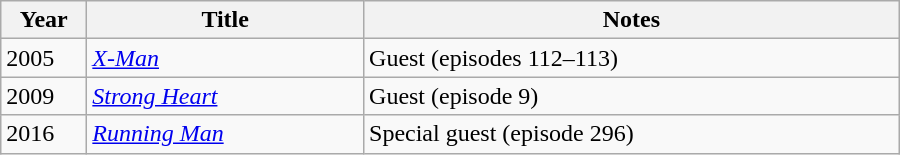<table class="wikitable" style="width:600px;">
<tr>
<th width=50px>Year</th>
<th>Title</th>
<th>Notes</th>
</tr>
<tr>
<td>2005</td>
<td><em><a href='#'>X-Man</a></em></td>
<td>Guest (episodes 112–113)</td>
</tr>
<tr>
<td>2009</td>
<td><em><a href='#'>Strong Heart</a></em></td>
<td>Guest (episode 9)</td>
</tr>
<tr>
<td>2016</td>
<td><em><a href='#'>Running Man</a></em></td>
<td>Special guest (episode 296)</td>
</tr>
</table>
